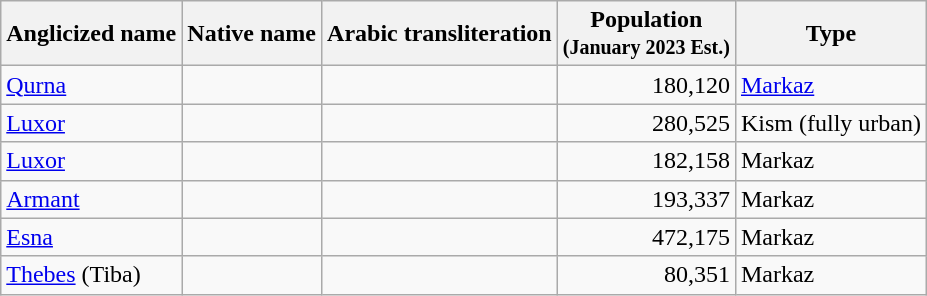<table class="sortable wikitable plainrowheaders">
<tr>
<th>Anglicized name</th>
<th>Native name</th>
<th>Arabic transliteration</th>
<th>Population<br><small>(January 2023 Est.)</small></th>
<th>Type</th>
</tr>
<tr>
<td><a href='#'>Qurna</a></td>
<td style="text-align:right;"></td>
<td></td>
<td style="text-align:right;">180,120</td>
<td><a href='#'>Markaz</a></td>
</tr>
<tr>
<td><a href='#'>Luxor</a></td>
<td style="text-align:right;"></td>
<td></td>
<td style="text-align:right;">280,525</td>
<td>Kism (fully urban)</td>
</tr>
<tr>
<td><a href='#'>Luxor</a></td>
<td style="text-align:right;"></td>
<td></td>
<td style="text-align:right;">182,158</td>
<td>Markaz</td>
</tr>
<tr>
<td><a href='#'>Armant</a></td>
<td style="text-align:right;"></td>
<td></td>
<td style="text-align:right;">193,337</td>
<td>Markaz</td>
</tr>
<tr>
<td><a href='#'>Esna</a></td>
<td style="text-align:right;"></td>
<td></td>
<td style="text-align:right;">472,175</td>
<td>Markaz</td>
</tr>
<tr>
<td><a href='#'>Thebes</a> (Tiba)</td>
<td style="text-align:right;"></td>
<td></td>
<td style="text-align:right;">80,351</td>
<td>Markaz</td>
</tr>
</table>
